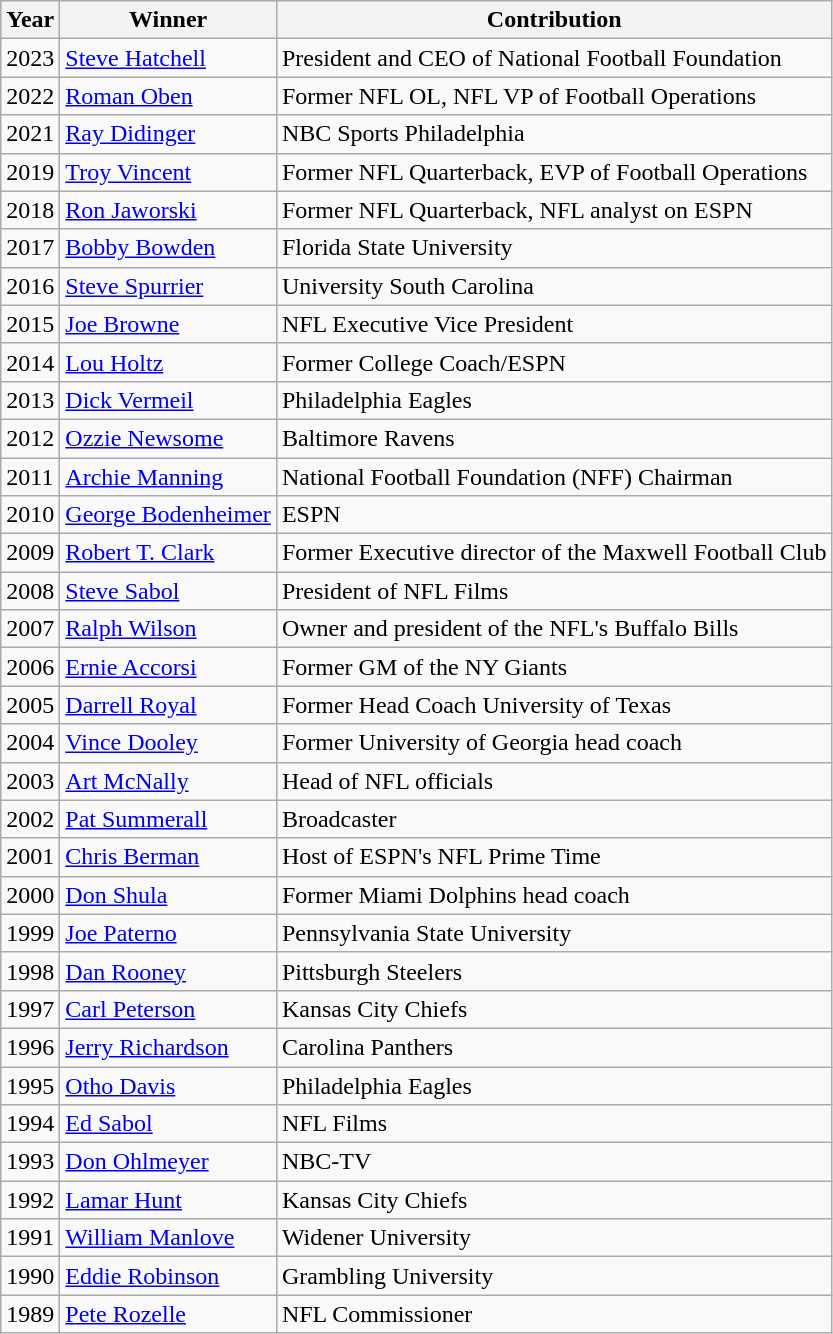<table class="wikitable">
<tr>
<th bgcolor="#e5e5e5">Year</th>
<th bgcolor="#e5e5e5">Winner</th>
<th bgcolor="#e5e5e5">Contribution</th>
</tr>
<tr>
<td>2023</td>
<td><a href='#'>Steve Hatchell</a></td>
<td>President and CEO of National Football Foundation</td>
</tr>
<tr>
<td>2022</td>
<td><a href='#'>Roman Oben</a></td>
<td>Former NFL OL, NFL VP of Football Operations</td>
</tr>
<tr>
<td>2021</td>
<td><a href='#'>Ray Didinger</a></td>
<td>NBC Sports Philadelphia</td>
</tr>
<tr>
<td>2019</td>
<td><a href='#'>Troy Vincent</a></td>
<td>Former NFL Quarterback, EVP of Football Operations</td>
</tr>
<tr>
<td>2018</td>
<td><a href='#'>Ron Jaworski</a></td>
<td>Former NFL Quarterback, NFL analyst on ESPN</td>
</tr>
<tr>
<td>2017</td>
<td><a href='#'>Bobby Bowden</a></td>
<td>Florida State University</td>
</tr>
<tr>
<td>2016</td>
<td><a href='#'>Steve Spurrier</a></td>
<td>University South Carolina</td>
</tr>
<tr>
<td>2015</td>
<td><a href='#'>Joe Browne</a></td>
<td>NFL Executive Vice President</td>
</tr>
<tr>
<td>2014</td>
<td><a href='#'>Lou Holtz</a></td>
<td>Former College Coach/ESPN</td>
</tr>
<tr>
<td>2013</td>
<td><a href='#'>Dick Vermeil</a></td>
<td>Philadelphia Eagles</td>
</tr>
<tr>
<td>2012</td>
<td><a href='#'>Ozzie Newsome</a></td>
<td>Baltimore Ravens</td>
</tr>
<tr>
<td>2011</td>
<td><a href='#'>Archie Manning</a></td>
<td>National Football Foundation (NFF) Chairman</td>
</tr>
<tr>
<td>2010</td>
<td><a href='#'>George Bodenheimer</a></td>
<td>ESPN</td>
</tr>
<tr>
<td>2009</td>
<td><a href='#'>Robert T. Clark</a></td>
<td>Former Executive director of the Maxwell Football Club</td>
</tr>
<tr>
<td>2008</td>
<td><a href='#'>Steve Sabol</a></td>
<td>President of NFL Films</td>
</tr>
<tr>
<td>2007</td>
<td><a href='#'>Ralph Wilson</a></td>
<td>Owner and president of the NFL's Buffalo Bills</td>
</tr>
<tr>
<td>2006</td>
<td><a href='#'>Ernie Accorsi</a></td>
<td>Former GM of the NY Giants</td>
</tr>
<tr>
<td>2005</td>
<td><a href='#'>Darrell Royal</a></td>
<td>Former Head Coach University of Texas</td>
</tr>
<tr>
<td>2004</td>
<td><a href='#'>Vince Dooley</a></td>
<td>Former University of Georgia head coach</td>
</tr>
<tr>
<td>2003</td>
<td><a href='#'>Art McNally</a></td>
<td>Head of NFL officials</td>
</tr>
<tr>
<td>2002</td>
<td><a href='#'>Pat Summerall</a></td>
<td>Broadcaster</td>
</tr>
<tr>
<td>2001</td>
<td><a href='#'>Chris Berman</a></td>
<td>Host of ESPN's NFL Prime Time</td>
</tr>
<tr>
<td>2000</td>
<td><a href='#'>Don Shula</a></td>
<td>Former Miami Dolphins head coach</td>
</tr>
<tr>
<td>1999</td>
<td><a href='#'>Joe Paterno</a></td>
<td>Pennsylvania State University</td>
</tr>
<tr>
<td>1998</td>
<td><a href='#'>Dan Rooney</a></td>
<td>Pittsburgh Steelers</td>
</tr>
<tr>
<td>1997</td>
<td><a href='#'>Carl Peterson</a></td>
<td>Kansas City Chiefs</td>
</tr>
<tr>
<td>1996</td>
<td><a href='#'>Jerry Richardson</a></td>
<td>Carolina Panthers</td>
</tr>
<tr>
<td>1995</td>
<td><a href='#'>Otho Davis</a></td>
<td>Philadelphia Eagles</td>
</tr>
<tr>
<td>1994</td>
<td><a href='#'>Ed Sabol</a></td>
<td>NFL Films</td>
</tr>
<tr>
<td>1993</td>
<td><a href='#'>Don Ohlmeyer</a></td>
<td>NBC-TV</td>
</tr>
<tr>
<td>1992</td>
<td><a href='#'>Lamar Hunt</a></td>
<td>Kansas City Chiefs</td>
</tr>
<tr>
<td>1991</td>
<td><a href='#'>William Manlove</a></td>
<td>Widener University</td>
</tr>
<tr>
<td>1990</td>
<td><a href='#'>Eddie Robinson</a></td>
<td>Grambling University</td>
</tr>
<tr>
<td>1989</td>
<td><a href='#'>Pete Rozelle</a></td>
<td>NFL Commissioner</td>
</tr>
</table>
